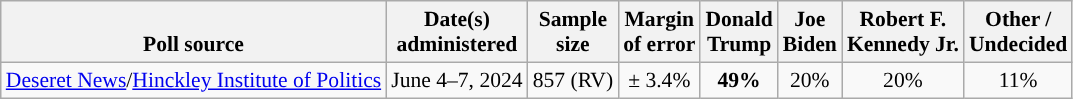<table class="wikitable sortable mw-datatable" style="font-size:90%;text-align:center;line-height:17px">
<tr valign=bottom>
<th>Poll source</th>
<th>Date(s)<br>administered</th>
<th>Sample<br>size</th>
<th>Margin<br>of error</th>
<th class="unsortable">Donald<br>Trump<br></th>
<th class="unsortable">Joe<br>Biden<br></th>
<th class="unsortable">Robert F.<br>Kennedy Jr.<br></th>
<th class="unsortable">Other /<br>Undecided</th>
</tr>
<tr>
<td style="text-align:left;"><a href='#'>Deseret News</a>/<a href='#'>Hinckley Institute of Politics</a></td>
<td data-sort-value="2024-06-12">June 4–7, 2024</td>
<td>857 (RV)</td>
<td>± 3.4%</td>
<td style="background-color:"><strong>49%</strong></td>
<td>20%</td>
<td>20%</td>
<td>11%</td>
</tr>
</table>
